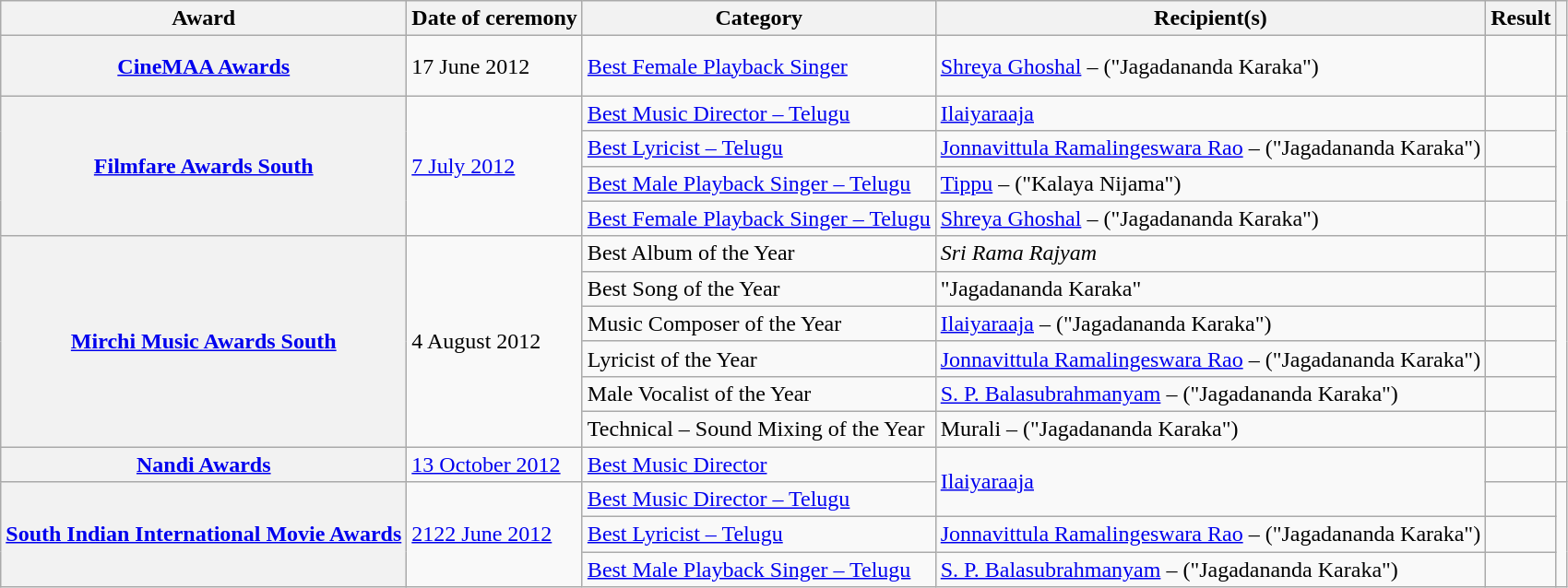<table class="wikitable plainrowheaders sortable">
<tr>
<th scope="col">Award</th>
<th scope="col">Date of ceremony</th>
<th scope="col">Category</th>
<th scope="col">Recipient(s)</th>
<th scope="col" class="unsortable">Result</th>
<th scope="col" class="unsortable"></th>
</tr>
<tr>
<th scope="row"><a href='#'>CineMAA Awards</a></th>
<td>17 June 2012</td>
<td><a href='#'>Best Female Playback Singer</a></td>
<td><a href='#'>Shreya Ghoshal</a> – ("Jagadananda Karaka")</td>
<td></td>
<td style="text-align:center;"><br><br></td>
</tr>
<tr>
<th rowspan="4" scope="row"><a href='#'>Filmfare Awards South</a></th>
<td rowspan="4"><a href='#'>7 July 2012</a></td>
<td><a href='#'>Best Music Director – Telugu</a></td>
<td><a href='#'>Ilaiyaraaja</a></td>
<td></td>
<td rowspan="4" style="text-align:center;"><br><br></td>
</tr>
<tr>
<td><a href='#'>Best Lyricist – Telugu</a></td>
<td><a href='#'>Jonnavittula Ramalingeswara Rao</a> – ("Jagadananda Karaka")</td>
<td></td>
</tr>
<tr>
<td><a href='#'>Best Male Playback Singer – Telugu</a></td>
<td><a href='#'>Tippu</a> – ("Kalaya Nijama")</td>
<td></td>
</tr>
<tr>
<td><a href='#'>Best Female Playback Singer – Telugu</a></td>
<td><a href='#'>Shreya Ghoshal</a> – ("Jagadananda Karaka")</td>
<td></td>
</tr>
<tr>
<th rowspan="6" scope="row"><a href='#'>Mirchi Music Awards South</a></th>
<td rowspan="6">4 August 2012</td>
<td>Best Album of the Year</td>
<td><em>Sri Rama Rajyam</em></td>
<td></td>
<td rowspan="6" style="text-align:center;"><br></td>
</tr>
<tr>
<td>Best Song of the Year</td>
<td>"Jagadananda Karaka"</td>
<td></td>
</tr>
<tr>
<td>Music Composer of the Year</td>
<td><a href='#'>Ilaiyaraaja</a> – ("Jagadananda Karaka")</td>
<td></td>
</tr>
<tr>
<td>Lyricist of the Year</td>
<td><a href='#'>Jonnavittula Ramalingeswara Rao</a> – ("Jagadananda Karaka")</td>
<td></td>
</tr>
<tr>
<td>Male Vocalist of the Year</td>
<td><a href='#'>S. P. Balasubrahmanyam</a> – ("Jagadananda Karaka")</td>
<td></td>
</tr>
<tr>
<td>Technical – Sound Mixing of the Year</td>
<td>Murali – ("Jagadananda Karaka")</td>
<td></td>
</tr>
<tr>
<th scope="row"><a href='#'>Nandi Awards</a></th>
<td><a href='#'>13 October 2012</a></td>
<td><a href='#'>Best Music Director</a></td>
<td rowspan="2"><a href='#'>Ilaiyaraaja</a></td>
<td></td>
<td style="text-align:center;"><br></td>
</tr>
<tr>
<th rowspan="3" scope="row"><a href='#'>South Indian International Movie Awards</a></th>
<td rowspan="3"><a href='#'>2122 June 2012</a></td>
<td><a href='#'>Best Music Director – Telugu</a></td>
<td></td>
<td rowspan="3" style="text-align:center;"><br><br><br></td>
</tr>
<tr>
<td><a href='#'>Best Lyricist – Telugu</a></td>
<td><a href='#'>Jonnavittula Ramalingeswara Rao</a> – ("Jagadananda Karaka")</td>
<td></td>
</tr>
<tr>
<td><a href='#'>Best Male Playback Singer – Telugu</a></td>
<td><a href='#'>S. P. Balasubrahmanyam</a> – ("Jagadananda Karaka")</td>
<td></td>
</tr>
</table>
